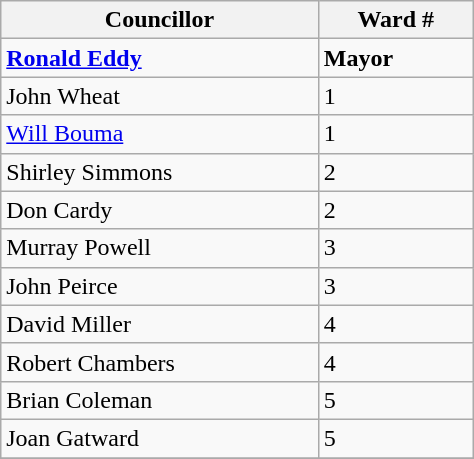<table class="wikitable sortable" width=25%>
<tr>
<th>Councillor</th>
<th>Ward #</th>
</tr>
<tr>
<td><strong><a href='#'>Ronald Eddy</a></strong></td>
<td><strong>Mayor</strong></td>
</tr>
<tr>
<td>John Wheat</td>
<td>1</td>
</tr>
<tr>
<td><a href='#'>Will Bouma</a></td>
<td>1</td>
</tr>
<tr>
<td>Shirley Simmons</td>
<td>2</td>
</tr>
<tr>
<td>Don Cardy</td>
<td>2</td>
</tr>
<tr>
<td>Murray Powell</td>
<td>3</td>
</tr>
<tr>
<td>John Peirce</td>
<td>3</td>
</tr>
<tr>
<td>David Miller</td>
<td>4</td>
</tr>
<tr>
<td>Robert Chambers</td>
<td>4</td>
</tr>
<tr>
<td>Brian Coleman</td>
<td>5</td>
</tr>
<tr>
<td>Joan Gatward</td>
<td>5</td>
</tr>
<tr>
</tr>
</table>
